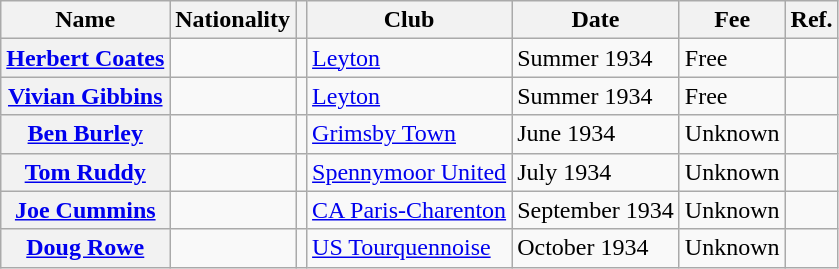<table class="wikitable plainrowheaders">
<tr>
<th scope="col">Name</th>
<th scope="col">Nationality</th>
<th scope="col"></th>
<th scope="col">Club</th>
<th scope="col">Date</th>
<th scope="col">Fee</th>
<th scope="col">Ref.</th>
</tr>
<tr>
<th scope="row"><a href='#'>Herbert Coates</a></th>
<td></td>
<td align="center"></td>
<td> <a href='#'>Leyton</a></td>
<td>Summer 1934</td>
<td>Free</td>
<td align="center"></td>
</tr>
<tr>
<th scope="row"><a href='#'>Vivian Gibbins</a></th>
<td></td>
<td align="center"></td>
<td> <a href='#'>Leyton</a></td>
<td>Summer 1934</td>
<td>Free</td>
<td align="center"></td>
</tr>
<tr>
<th scope="row"><a href='#'>Ben Burley</a></th>
<td></td>
<td align="center"></td>
<td> <a href='#'>Grimsby Town</a></td>
<td>June 1934</td>
<td>Unknown</td>
<td align="center"></td>
</tr>
<tr>
<th scope="row"><a href='#'>Tom Ruddy</a></th>
<td></td>
<td align="center"></td>
<td> <a href='#'>Spennymoor United</a></td>
<td>July 1934</td>
<td>Unknown</td>
<td align="center"></td>
</tr>
<tr>
<th scope="row"><a href='#'>Joe Cummins</a></th>
<td></td>
<td align="center"></td>
<td> <a href='#'>CA Paris-Charenton</a></td>
<td>September 1934</td>
<td>Unknown</td>
<td align="center"></td>
</tr>
<tr>
<th scope="row"><a href='#'>Doug Rowe</a></th>
<td></td>
<td align="center"></td>
<td> <a href='#'>US Tourquennoise</a></td>
<td>October 1934</td>
<td>Unknown</td>
<td align="center"></td>
</tr>
</table>
